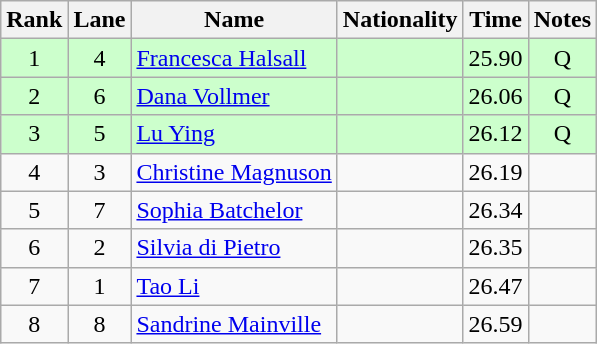<table class="wikitable sortable" style="text-align:center">
<tr>
<th>Rank</th>
<th>Lane</th>
<th>Name</th>
<th>Nationality</th>
<th>Time</th>
<th>Notes</th>
</tr>
<tr bgcolor=ccffcc>
<td>1</td>
<td>4</td>
<td align=left><a href='#'>Francesca Halsall</a></td>
<td align=left></td>
<td>25.90</td>
<td>Q</td>
</tr>
<tr bgcolor=ccffcc>
<td>2</td>
<td>6</td>
<td align=left><a href='#'>Dana Vollmer</a></td>
<td align=left></td>
<td>26.06</td>
<td>Q</td>
</tr>
<tr bgcolor=ccffcc>
<td>3</td>
<td>5</td>
<td align=left><a href='#'>Lu Ying</a></td>
<td align=left></td>
<td>26.12</td>
<td>Q</td>
</tr>
<tr>
<td>4</td>
<td>3</td>
<td align=left><a href='#'>Christine Magnuson</a></td>
<td align=left></td>
<td>26.19</td>
<td></td>
</tr>
<tr>
<td>5</td>
<td>7</td>
<td align=left><a href='#'>Sophia Batchelor</a></td>
<td align=left></td>
<td>26.34</td>
<td></td>
</tr>
<tr>
<td>6</td>
<td>2</td>
<td align=left><a href='#'>Silvia di Pietro</a></td>
<td align=left></td>
<td>26.35</td>
<td></td>
</tr>
<tr>
<td>7</td>
<td>1</td>
<td align=left><a href='#'>Tao Li</a></td>
<td align=left></td>
<td>26.47</td>
<td></td>
</tr>
<tr>
<td>8</td>
<td>8</td>
<td align=left><a href='#'>Sandrine Mainville</a></td>
<td align=left></td>
<td>26.59</td>
<td></td>
</tr>
</table>
